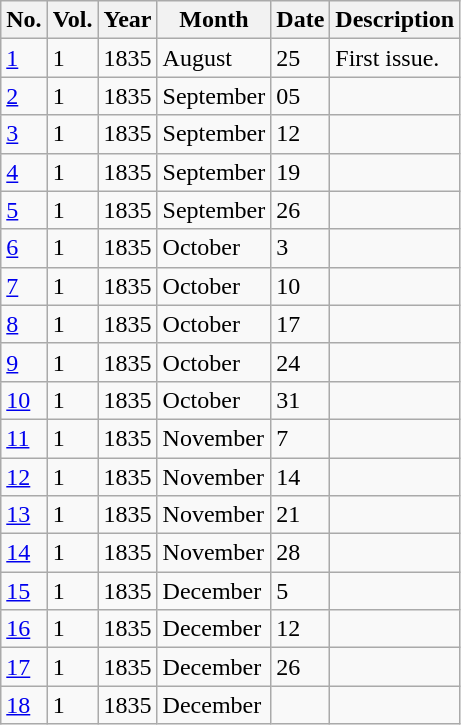<table class="wikitable">
<tr>
<th>No.</th>
<th>Vol.</th>
<th>Year</th>
<th>Month</th>
<th>Date</th>
<th>Description</th>
</tr>
<tr>
<td><a href='#'>1</a></td>
<td>1</td>
<td>1835</td>
<td>August</td>
<td>25</td>
<td>First issue.</td>
</tr>
<tr>
<td><a href='#'>2</a></td>
<td>1</td>
<td>1835</td>
<td>September</td>
<td>05</td>
<td></td>
</tr>
<tr>
<td><a href='#'>3</a></td>
<td>1</td>
<td>1835</td>
<td>September</td>
<td>12</td>
<td></td>
</tr>
<tr>
<td><a href='#'>4</a></td>
<td>1</td>
<td>1835</td>
<td>September</td>
<td>19</td>
<td></td>
</tr>
<tr>
<td><a href='#'>5</a></td>
<td>1</td>
<td>1835</td>
<td>September</td>
<td>26</td>
<td></td>
</tr>
<tr>
<td><a href='#'>6</a></td>
<td>1</td>
<td>1835</td>
<td>October</td>
<td>3</td>
<td></td>
</tr>
<tr>
<td><a href='#'>7</a></td>
<td>1</td>
<td>1835</td>
<td>October</td>
<td>10</td>
<td></td>
</tr>
<tr>
<td><a href='#'>8</a></td>
<td>1</td>
<td>1835</td>
<td>October</td>
<td>17</td>
<td></td>
</tr>
<tr>
<td><a href='#'>9</a></td>
<td>1</td>
<td>1835</td>
<td>October</td>
<td>24</td>
<td></td>
</tr>
<tr>
<td><a href='#'>10</a></td>
<td>1</td>
<td>1835</td>
<td>October</td>
<td>31</td>
<td></td>
</tr>
<tr>
<td><a href='#'>11</a></td>
<td>1</td>
<td>1835</td>
<td>November</td>
<td>7</td>
<td></td>
</tr>
<tr>
<td><a href='#'>12</a></td>
<td>1</td>
<td>1835</td>
<td>November</td>
<td>14</td>
<td></td>
</tr>
<tr>
<td><a href='#'>13</a></td>
<td>1</td>
<td>1835</td>
<td>November</td>
<td>21</td>
<td></td>
</tr>
<tr>
<td><a href='#'>14</a></td>
<td>1</td>
<td>1835</td>
<td>November</td>
<td>28</td>
<td></td>
</tr>
<tr>
<td><a href='#'>15</a></td>
<td>1</td>
<td>1835</td>
<td>December</td>
<td>5</td>
<td></td>
</tr>
<tr>
<td><a href='#'>16</a></td>
<td>1</td>
<td>1835</td>
<td>December</td>
<td>12</td>
<td></td>
</tr>
<tr>
<td><a href='#'>17</a></td>
<td>1</td>
<td>1835</td>
<td>December</td>
<td>26</td>
<td></td>
</tr>
<tr>
<td><a href='#'>18</a></td>
<td>1</td>
<td>1835</td>
<td>December</td>
<td></td>
</tr>
</table>
